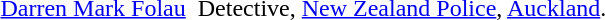<table>
<tr>
<td><a href='#'>Darren Mark Folau</a></td>
<td></td>
<td>Detective, <a href='#'>New Zealand Police</a>, <a href='#'>Auckland</a>.</td>
<td></td>
</tr>
</table>
